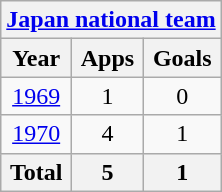<table class="wikitable" style="text-align:center">
<tr>
<th colspan=3><a href='#'>Japan national team</a></th>
</tr>
<tr>
<th>Year</th>
<th>Apps</th>
<th>Goals</th>
</tr>
<tr>
<td><a href='#'>1969</a></td>
<td>1</td>
<td>0</td>
</tr>
<tr>
<td><a href='#'>1970</a></td>
<td>4</td>
<td>1</td>
</tr>
<tr>
<th>Total</th>
<th>5</th>
<th>1</th>
</tr>
</table>
